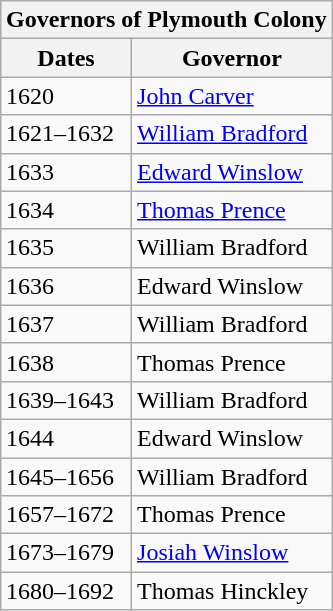<table class="wikitable" style="float:right; margin-right:1em">
<tr>
<th colspan=3>Governors of Plymouth Colony</th>
</tr>
<tr>
<th>Dates</th>
<th>Governor</th>
</tr>
<tr>
<td>1620</td>
<td><a href='#'>John Carver</a></td>
</tr>
<tr>
<td>1621–1632</td>
<td><a href='#'>William Bradford</a></td>
</tr>
<tr>
<td>1633</td>
<td><a href='#'>Edward Winslow</a></td>
</tr>
<tr>
<td>1634</td>
<td><a href='#'>Thomas Prence</a></td>
</tr>
<tr>
<td>1635</td>
<td>William Bradford</td>
</tr>
<tr>
<td>1636</td>
<td>Edward Winslow</td>
</tr>
<tr>
<td>1637</td>
<td>William Bradford</td>
</tr>
<tr>
<td>1638</td>
<td>Thomas Prence</td>
</tr>
<tr>
<td>1639–1643</td>
<td>William Bradford</td>
</tr>
<tr>
<td>1644</td>
<td>Edward Winslow</td>
</tr>
<tr>
<td>1645–1656</td>
<td>William Bradford</td>
</tr>
<tr>
<td>1657–1672</td>
<td>Thomas Prence</td>
</tr>
<tr>
<td>1673–1679</td>
<td><a href='#'>Josiah Winslow</a></td>
</tr>
<tr>
<td>1680–1692</td>
<td>Thomas Hinckley</td>
</tr>
</table>
